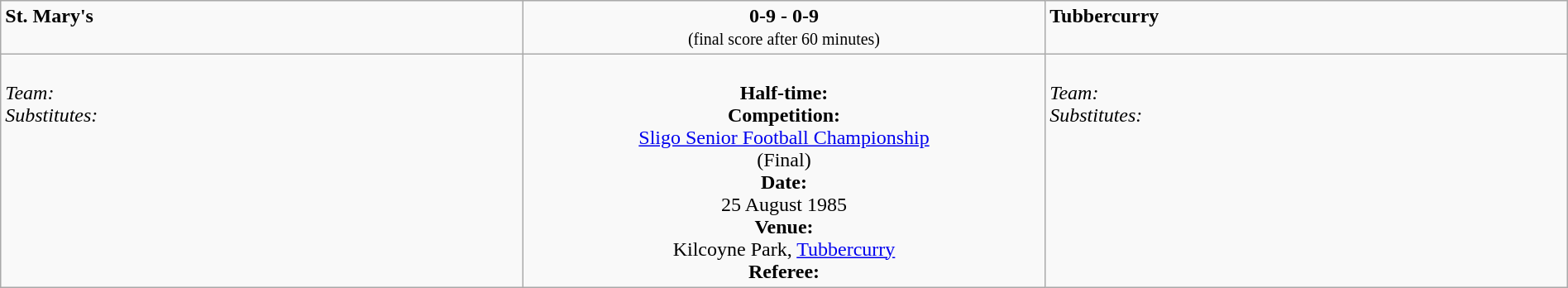<table border=0 class="wikitable" width=100%>
<tr>
<td width=33% valign=top><span><strong>St. Mary's</strong></span><br><small></small></td>
<td width=33% valign=top align=center><span><strong>0-9 - 0-9</strong></span><br><small>(final score after 60 minutes)</small></td>
<td width=33% valign=top><span><strong>Tubbercurry</strong></span><br><small></small></td>
</tr>
<tr>
<td valign=top><br><em>Team:</em>
<br><em>Substitutes:</em>
<br></td>
<td valign=middle align=center><br><strong>Half-time:</strong><br><strong>Competition:</strong><br><a href='#'>Sligo Senior Football Championship</a><br>(Final)<br><strong>Date:</strong><br>25 August 1985<br><strong>Venue:</strong><br>Kilcoyne Park, <a href='#'>Tubbercurry</a><br><strong>Referee:</strong><br></td>
<td valign=top><br><em>Team:</em>
<br><em>Substitutes:</em>
<br></td>
</tr>
</table>
